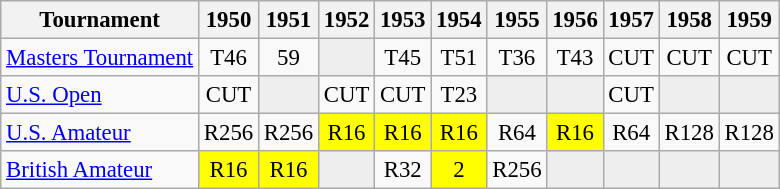<table class="wikitable" style="font-size:95%;text-align:center;">
<tr>
<th>Tournament</th>
<th>1950</th>
<th>1951</th>
<th>1952</th>
<th>1953</th>
<th>1954</th>
<th>1955</th>
<th>1956</th>
<th>1957</th>
<th>1958</th>
<th>1959</th>
</tr>
<tr>
<td align=left><a href='#'>Masters Tournament</a></td>
<td>T46</td>
<td>59</td>
<td style="background:#eeeeee;"></td>
<td>T45</td>
<td>T51</td>
<td>T36</td>
<td>T43</td>
<td>CUT</td>
<td>CUT</td>
<td>CUT</td>
</tr>
<tr>
<td align=left><a href='#'>U.S. Open</a></td>
<td>CUT</td>
<td style="background:#eeeeee;"></td>
<td>CUT</td>
<td>CUT</td>
<td>T23</td>
<td style="background:#eeeeee;"></td>
<td style="background:#eeeeee;"></td>
<td>CUT</td>
<td style="background:#eeeeee;"></td>
<td style="background:#eeeeee;"></td>
</tr>
<tr>
<td align=left><a href='#'>U.S. Amateur</a></td>
<td>R256</td>
<td>R256</td>
<td align="center" style="background:yellow;">R16</td>
<td align="center" style="background:yellow;">R16</td>
<td align="center" style="background:yellow;">R16</td>
<td>R64</td>
<td align="center" style="background:yellow;">R16</td>
<td>R64</td>
<td>R128</td>
<td>R128</td>
</tr>
<tr>
<td align=left><a href='#'>British Amateur</a></td>
<td align="center" style="background:yellow;">R16</td>
<td align="center" style="background:yellow;">R16</td>
<td style="background:#eeeeee;"></td>
<td>R32</td>
<td align="center" style="background:yellow;">2</td>
<td>R256</td>
<td style="background:#eeeeee;"></td>
<td style="background:#eeeeee;"></td>
<td style="background:#eeeeee;"></td>
<td style="background:#eeeeee;"></td>
</tr>
</table>
